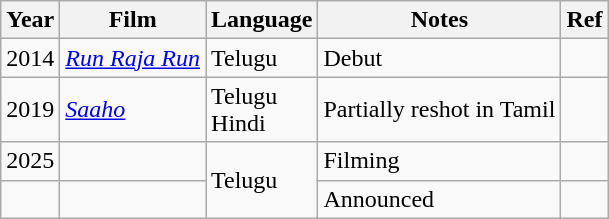<table class="wikitable sortable">
<tr>
<th>Year</th>
<th>Film</th>
<th>Language</th>
<th>Notes</th>
<th>Ref</th>
</tr>
<tr>
<td>2014</td>
<td><em><a href='#'>Run Raja Run</a></em></td>
<td>Telugu</td>
<td>Debut</td>
<td></td>
</tr>
<tr>
<td>2019</td>
<td><em><a href='#'>Saaho</a></em></td>
<td>Telugu<br>Hindi</td>
<td>Partially reshot in Tamil</td>
<td></td>
</tr>
<tr>
<td rowspan="1">2025</td>
<td></td>
<td rowspan="2">Telugu</td>
<td>Filming</td>
<td></td>
</tr>
<tr>
<td></td>
<td></td>
<td>Announced</td>
<td></td>
</tr>
</table>
